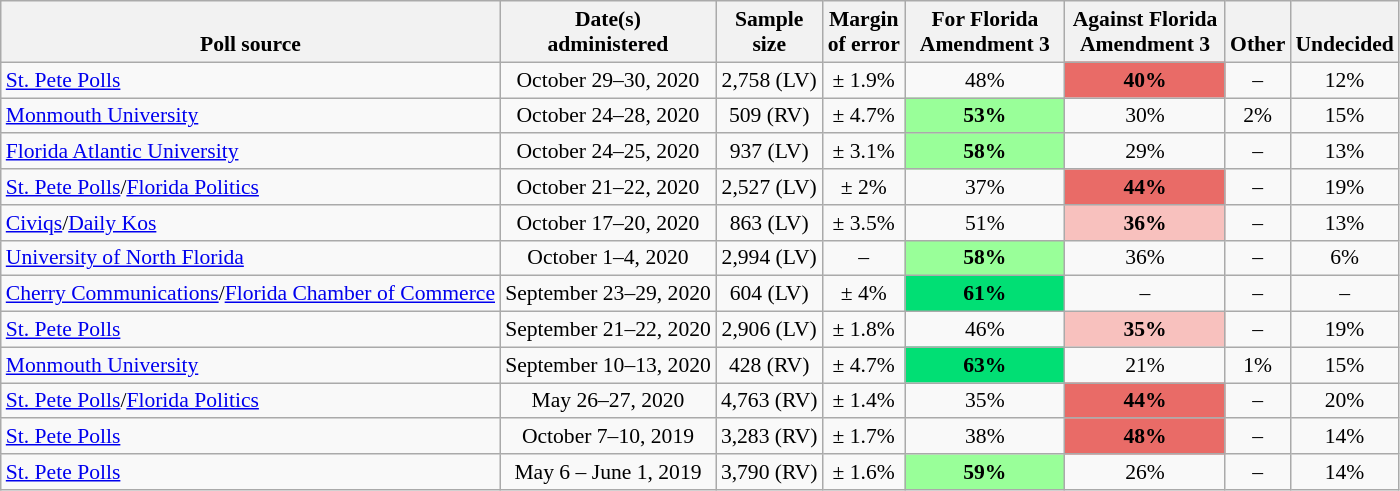<table class="wikitable" style="font-size:90%;text-align:center;">
<tr valign=bottom>
<th>Poll source</th>
<th>Date(s)<br>administered</th>
<th>Sample<br>size</th>
<th>Margin<br>of error</th>
<th style="width:100px;">For Florida Amendment 3</th>
<th style="width:100px;">Against Florida Amendment 3</th>
<th>Other</th>
<th>Undecided</th>
</tr>
<tr>
<td style="text-align:left;"><a href='#'>St. Pete Polls</a></td>
<td>October 29–30, 2020</td>
<td>2,758 (LV)</td>
<td>± 1.9%</td>
<td>48%</td>
<td style="background: rgb(233, 107, 103);"><strong>40%</strong></td>
<td>–</td>
<td>12%</td>
</tr>
<tr>
<td style="text-align:left;"><a href='#'>Monmouth University</a></td>
<td>October 24–28, 2020</td>
<td>509 (RV)</td>
<td>± 4.7%</td>
<td style="background: rgb(153, 255, 153);"><strong>53%</strong></td>
<td>30%</td>
<td>2%</td>
<td>15%</td>
</tr>
<tr>
<td style="text-align:left;"><a href='#'>Florida Atlantic University</a></td>
<td>October 24–25, 2020</td>
<td>937 (LV)</td>
<td>± 3.1%</td>
<td style="background: rgb(153, 255, 153);"><strong>58%</strong></td>
<td>29%</td>
<td>–</td>
<td>13%</td>
</tr>
<tr>
<td style="text-align:left;"><a href='#'>St. Pete Polls</a>/<a href='#'>Florida Politics</a></td>
<td>October 21–22, 2020</td>
<td>2,527 (LV)</td>
<td>± 2%</td>
<td>37%</td>
<td style="background: rgb(233, 107, 103);"><strong>44%</strong></td>
<td>–</td>
<td>19%</td>
</tr>
<tr>
<td style="text-align:left;"><a href='#'>Civiqs</a>/<a href='#'>Daily Kos</a></td>
<td>October 17–20, 2020</td>
<td>863 (LV)</td>
<td>± 3.5%</td>
<td>51%</td>
<td style="background: rgb(248, 193, 190);"><strong>36%</strong></td>
<td>–</td>
<td>13%</td>
</tr>
<tr>
<td style="text-align:left;"><a href='#'>University of North Florida</a></td>
<td>October 1–4, 2020</td>
<td>2,994 (LV)</td>
<td>–</td>
<td style="background: rgb(153, 255, 153);"><strong>58%</strong></td>
<td>36%</td>
<td>–</td>
<td>6%</td>
</tr>
<tr>
<td style="text-align:left;"><a href='#'>Cherry Communications</a>/<a href='#'>Florida Chamber of Commerce</a></td>
<td>September 23–29, 2020</td>
<td>604 (LV)</td>
<td>± 4%</td>
<td style="background: rgb(1,223,116);"><strong>61%</strong></td>
<td>–</td>
<td>–</td>
<td>–</td>
</tr>
<tr>
<td style="text-align:left;"><a href='#'>St. Pete Polls</a></td>
<td>September 21–22, 2020</td>
<td>2,906 (LV)</td>
<td>± 1.8%</td>
<td>46%</td>
<td style="background: rgb(248, 193, 190);"><strong>35%</strong></td>
<td>–</td>
<td>19%</td>
</tr>
<tr>
<td style="text-align:left;"><a href='#'>Monmouth University</a></td>
<td>September 10–13, 2020</td>
<td>428 (RV)</td>
<td>± 4.7%</td>
<td style="background: rgb(1,223,116);"><strong>63%</strong></td>
<td>21%</td>
<td>1%</td>
<td>15%</td>
</tr>
<tr>
<td style="text-align:left;"><a href='#'>St. Pete Polls</a>/<a href='#'>Florida Politics</a></td>
<td>May 26–27, 2020</td>
<td>4,763 (RV)</td>
<td>± 1.4%</td>
<td>35%</td>
<td style="background: rgb(233, 107, 103);"><strong>44%</strong></td>
<td>–</td>
<td>20%</td>
</tr>
<tr>
<td style="text-align:left;"><a href='#'>St. Pete Polls</a></td>
<td>October 7–10, 2019</td>
<td>3,283 (RV)</td>
<td>± 1.7%</td>
<td>38%</td>
<td style="background: rgb(233, 107, 103);"><strong>48%</strong></td>
<td>–</td>
<td>14%</td>
</tr>
<tr>
<td style="text-align:left;"><a href='#'>St. Pete Polls</a></td>
<td>May 6 – June 1, 2019</td>
<td>3,790 (RV)</td>
<td>± 1.6%</td>
<td style="background: rgb(153, 255, 153);"><strong>59%</strong></td>
<td>26%</td>
<td>–</td>
<td>14%</td>
</tr>
</table>
